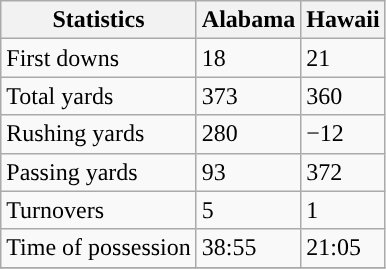<table class="wikitable" style="float: left;">
<tr>
<th>Statistics</th>
<th>Alabama</th>
<th>Hawaii</th>
</tr>
<tr>
<td>First downs</td>
<td>18</td>
<td>21</td>
</tr>
<tr>
<td>Total yards</td>
<td>373</td>
<td>360</td>
</tr>
<tr>
<td>Rushing yards</td>
<td>280</td>
<td>−12</td>
</tr>
<tr>
<td>Passing yards</td>
<td>93</td>
<td>372</td>
</tr>
<tr>
<td>Turnovers</td>
<td>5</td>
<td>1</td>
</tr>
<tr>
<td>Time of possession</td>
<td>38:55</td>
<td>21:05</td>
</tr>
<tr>
</tr>
</table>
